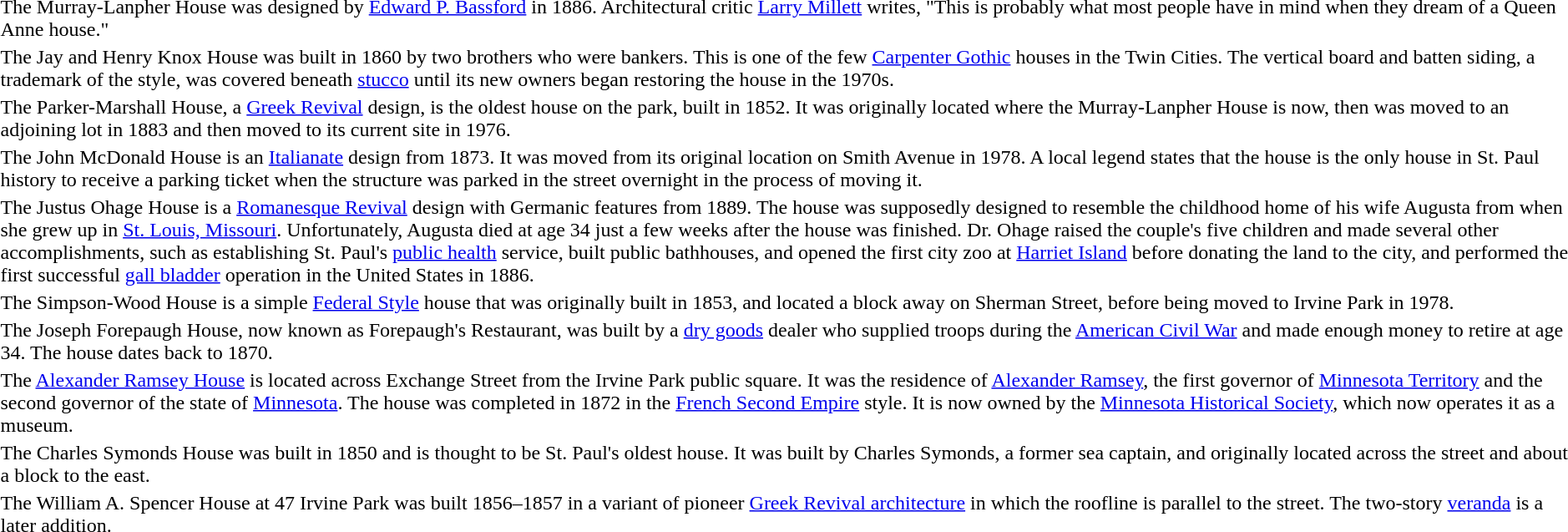<table>
<tr>
<td></td>
<td>The Murray-Lanpher House was designed by <a href='#'>Edward P. Bassford</a> in 1886.  Architectural critic <a href='#'>Larry Millett</a> writes, "This is probably what most people have in mind when they dream of a Queen Anne house."</td>
</tr>
<tr>
<td></td>
<td>The Jay and Henry Knox House was built in 1860 by two brothers who were bankers.  This is one of the few <a href='#'>Carpenter Gothic</a> houses in the Twin Cities.  The vertical board and batten siding, a trademark of the style, was covered beneath <a href='#'>stucco</a> until its new owners began restoring the house in the 1970s.</td>
</tr>
<tr>
<td></td>
<td>The Parker-Marshall House, a <a href='#'>Greek Revival</a> design, is the oldest house on the park, built in 1852.  It was originally located where the Murray-Lanpher House is now, then was moved to an adjoining lot in 1883 and then moved to its current site in 1976.</td>
</tr>
<tr>
<td></td>
<td>The John McDonald House is an <a href='#'>Italianate</a> design from 1873.  It was moved from its original location on Smith Avenue in 1978.  A local legend states that the house is the only house in St. Paul history to receive a parking ticket when the structure was parked in the street overnight in the process of moving it.</td>
</tr>
<tr>
<td></td>
<td>The Justus Ohage House is a <a href='#'>Romanesque Revival</a> design with Germanic features from 1889.  The house was supposedly designed to resemble the childhood home of his wife Augusta from when she grew up in <a href='#'>St. Louis, Missouri</a>.  Unfortunately, Augusta died at age 34 just a few weeks after the house was finished.  Dr. Ohage raised the couple's five children and made several other accomplishments, such as establishing St. Paul's <a href='#'>public health</a> service, built public bathhouses, and opened the first city zoo at <a href='#'>Harriet Island</a> before donating the land to the city, and performed the first successful <a href='#'>gall bladder</a> operation in the United States in 1886.</td>
</tr>
<tr>
<td></td>
<td>The Simpson-Wood House is a simple <a href='#'>Federal Style</a> house that was originally built in 1853, and located a block away on Sherman Street, before being moved to Irvine Park in 1978.</td>
</tr>
<tr>
<td></td>
<td>The Joseph Forepaugh House, now known as Forepaugh's Restaurant, was built by a <a href='#'>dry goods</a> dealer who supplied troops during the <a href='#'>American Civil War</a> and made enough money to retire at age 34.  The house dates back to 1870.</td>
</tr>
<tr>
<td></td>
<td>The <a href='#'>Alexander Ramsey House</a> is located across Exchange Street from the Irvine Park public square.  It was the residence of <a href='#'>Alexander Ramsey</a>, the first governor of <a href='#'>Minnesota Territory</a> and the second governor of the state of <a href='#'>Minnesota</a>.  The house was completed in 1872 in the <a href='#'>French Second Empire</a> style.  It is now owned by the <a href='#'>Minnesota Historical Society</a>, which now operates it as a museum.</td>
</tr>
<tr>
<td></td>
<td>The Charles Symonds House was built in 1850 and is thought to be St. Paul's oldest house.  It was built by Charles Symonds, a former sea captain, and originally located across the street and about a block to the east.</td>
</tr>
<tr>
<td></td>
<td>The William A. Spencer House at 47 Irvine Park was built 1856–1857 in a variant of pioneer <a href='#'>Greek Revival architecture</a> in which the roofline is parallel to the street.  The two-story <a href='#'>veranda</a> is a later addition.</td>
</tr>
</table>
